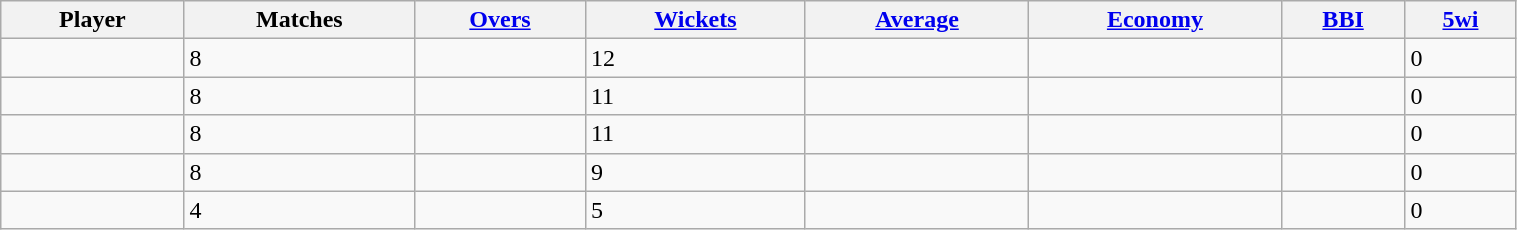<table class="wikitable sortable" style="width:80%;">
<tr>
<th>Player</th>
<th>Matches</th>
<th><a href='#'>Overs</a></th>
<th><a href='#'>Wickets</a></th>
<th><a href='#'>Average</a></th>
<th><a href='#'>Economy</a></th>
<th><a href='#'>BBI</a></th>
<th><a href='#'>5wi</a></th>
</tr>
<tr>
<td></td>
<td>8</td>
<td></td>
<td>12</td>
<td></td>
<td></td>
<td></td>
<td>0</td>
</tr>
<tr>
<td></td>
<td>8</td>
<td></td>
<td>11</td>
<td></td>
<td></td>
<td></td>
<td>0</td>
</tr>
<tr>
<td></td>
<td>8</td>
<td></td>
<td>11</td>
<td></td>
<td></td>
<td></td>
<td>0</td>
</tr>
<tr>
<td></td>
<td>8</td>
<td></td>
<td>9</td>
<td></td>
<td></td>
<td></td>
<td>0</td>
</tr>
<tr>
<td></td>
<td>4</td>
<td></td>
<td>5</td>
<td></td>
<td></td>
<td></td>
<td>0</td>
</tr>
</table>
